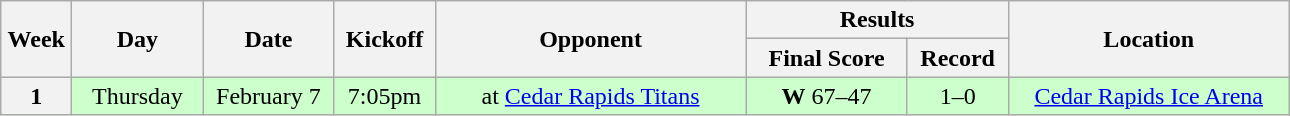<table class="wikitable">
<tr>
<th rowspan="2" width="40">Week</th>
<th rowspan="2" width="80">Day</th>
<th rowspan="2" width="80">Date</th>
<th rowspan="2" width="60">Kickoff</th>
<th rowspan="2" width="200">Opponent</th>
<th colspan="2" width="160">Results</th>
<th rowspan="2" width="180">Location</th>
</tr>
<tr>
<th width="100">Final Score</th>
<th width="60">Record</th>
</tr>
<tr align="center" bgcolor="#CCFFCC">
<th>1</th>
<td>Thursday</td>
<td>February 7</td>
<td>7:05pm</td>
<td>at <a href='#'>Cedar Rapids Titans</a></td>
<td><strong>W</strong> 67–47</td>
<td>1–0</td>
<td><a href='#'>Cedar Rapids Ice Arena</a></td>
</tr>
</table>
